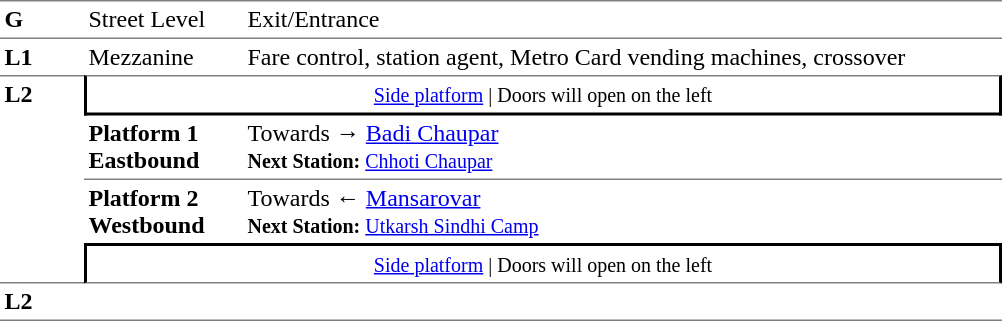<table table border=0 cellspacing=0 cellpadding=3>
<tr>
<td style="border-bottom:solid 1px grey;border-top:solid 1px grey;" width=50 valign=top><strong>G</strong></td>
<td style="border-top:solid 1px grey;border-bottom:solid 1px grey;" width=100 valign=top>Street Level</td>
<td style="border-top:solid 1px grey;border-bottom:solid 1px grey;" width=500 valign=top>Exit/Entrance</td>
</tr>
<tr>
<td valign=top><strong>L1</strong></td>
<td valign=top>Mezzanine</td>
<td valign=top>Fare control, station agent, Metro Card vending machines, crossover<br></td>
</tr>
<tr>
<td style="border-top:solid 1px grey;border-bottom:solid 1px grey;" width=50 rowspan=4 valign=top><strong>L2</strong></td>
<td style="border-top:solid 1px grey;border-right:solid 2px black;border-left:solid 2px black;border-bottom:solid 2px black;text-align:center;" colspan=2><small><a href='#'>Side platform</a> | Doors will open on the left </small></td>
</tr>
<tr>
<td style="border-bottom:solid 1px grey;" width=100><span><strong>Platform 1</strong><br><strong>Eastbound</strong></span></td>
<td style="border-bottom:solid 1px grey;" width=500>Towards → <a href='#'>Badi Chaupar</a><br><small><strong>Next Station:</strong> <a href='#'>Chhoti Chaupar</a></small></td>
</tr>
<tr>
<td><span><strong>Platform 2</strong><br><strong>Westbound</strong></span></td>
<td><span></span>Towards ← <a href='#'>Mansarovar</a><br><small><strong>Next Station:</strong> <a href='#'>Utkarsh Sindhi Camp</a></small></td>
</tr>
<tr>
<td style="border-top:solid 2px black;border-right:solid 2px black;border-left:solid 2px black;border-bottom:solid 1px grey;" colspan=2  align=center><small><a href='#'>Side platform</a> | Doors will open on the left </small></td>
</tr>
<tr>
<td style="border-bottom:solid 1px grey;" width=50 rowspan=2 valign=top><strong>L2</strong></td>
<td style="border-bottom:solid 1px grey;" width=100></td>
<td style="border-bottom:solid 1px grey;" width=500></td>
</tr>
<tr>
</tr>
</table>
